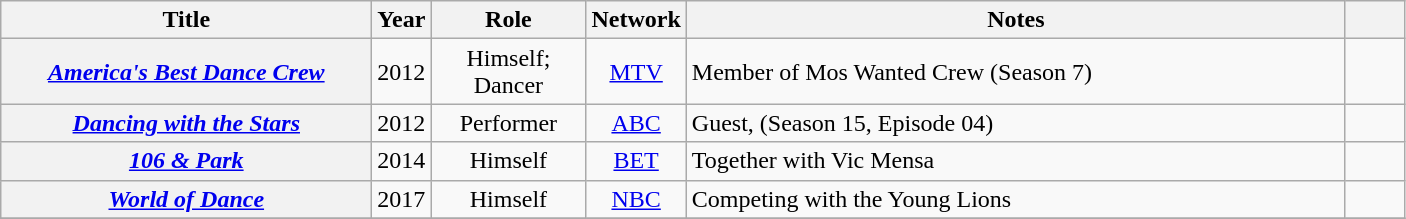<table class="wikitable sortable plainrowheaders" style="text-align:center;">
<tr>
<th scope="col" style="width: 15em;">Title</th>
<th scope="col" style="width: 2em;">Year</th>
<th scope="col" style="width: 6em;">Role</th>
<th scope="col" style="width: 2em;">Network</th>
<th scope="col" style="width: 27em;" class="unsortable">Notes</th>
<th scope="col" style="width: 2em;" class="unsortable"></th>
</tr>
<tr>
<th scope="row"><em><a href='#'>America's Best Dance Crew</a></em></th>
<td>2012</td>
<td>Himself; Dancer</td>
<td><a href='#'>MTV</a></td>
<td style="text-align:left;">Member of Mos Wanted Crew (Season 7)</td>
<td></td>
</tr>
<tr>
<th scope="row"><em><a href='#'>Dancing with the Stars</a></em></th>
<td>2012</td>
<td>Performer</td>
<td><a href='#'>ABC</a></td>
<td style="text-align:left;">Guest, (Season 15, Episode 04)</td>
<td></td>
</tr>
<tr>
<th scope="row"><em><a href='#'>106 & Park</a></em></th>
<td>2014</td>
<td>Himself</td>
<td><a href='#'>BET</a></td>
<td style="text-align:left;">Together with Vic Mensa</td>
<td></td>
</tr>
<tr>
<th scope="row"><em><a href='#'>World of Dance</a></em></th>
<td>2017</td>
<td>Himself</td>
<td><a href='#'>NBC</a></td>
<td style="text-align:left;">Competing with the Young Lions</td>
<td></td>
</tr>
<tr>
</tr>
</table>
